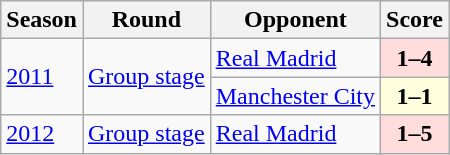<table class="wikitable">
<tr>
<th>Season</th>
<th>Round</th>
<th>Opponent</th>
<th>Score</th>
</tr>
<tr>
<td rowspan="2"><a href='#'>2011</a></td>
<td rowspan="2"><a href='#'>Group stage</a></td>
<td> <a href='#'>Real Madrid</a></td>
<td bgcolor="#ffdddd" style="text-align:center;"><strong>1–4</strong></td>
</tr>
<tr>
<td> <a href='#'>Manchester City</a></td>
<td bgcolor="#ffffdd" style="text-align:center;"><strong>1–1</strong></td>
</tr>
<tr>
<td><a href='#'>2012</a></td>
<td><a href='#'>Group stage</a></td>
<td> <a href='#'>Real Madrid</a></td>
<td bgcolor="#ffdddd" style="text-align:center;"><strong>1–5</strong></td>
</tr>
</table>
